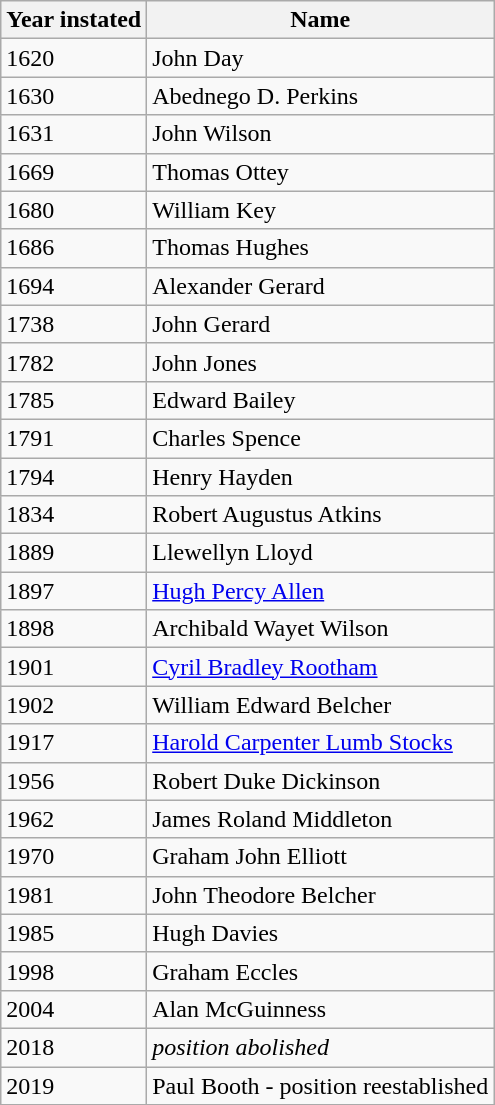<table class="wikitable">
<tr>
<th>Year instated</th>
<th>Name</th>
</tr>
<tr>
<td>1620</td>
<td>John Day</td>
</tr>
<tr>
<td>1630</td>
<td>Abednego D. Perkins</td>
</tr>
<tr>
<td>1631</td>
<td>John Wilson</td>
</tr>
<tr>
<td>1669</td>
<td>Thomas Ottey</td>
</tr>
<tr>
<td>1680</td>
<td>William Key</td>
</tr>
<tr>
<td>1686</td>
<td>Thomas Hughes</td>
</tr>
<tr>
<td>1694</td>
<td>Alexander Gerard</td>
</tr>
<tr>
<td>1738</td>
<td>John Gerard</td>
</tr>
<tr>
<td>1782</td>
<td>John Jones</td>
</tr>
<tr>
<td>1785</td>
<td>Edward Bailey</td>
</tr>
<tr>
<td>1791</td>
<td>Charles Spence</td>
</tr>
<tr>
<td>1794</td>
<td>Henry Hayden</td>
</tr>
<tr>
<td>1834</td>
<td>Robert Augustus Atkins</td>
</tr>
<tr>
<td>1889</td>
<td>Llewellyn Lloyd</td>
</tr>
<tr>
<td>1897</td>
<td><a href='#'>Hugh Percy Allen</a></td>
</tr>
<tr>
<td>1898</td>
<td>Archibald Wayet Wilson</td>
</tr>
<tr>
<td>1901</td>
<td><a href='#'>Cyril Bradley Rootham</a></td>
</tr>
<tr>
<td>1902</td>
<td>William Edward Belcher</td>
</tr>
<tr>
<td>1917</td>
<td><a href='#'>Harold Carpenter Lumb Stocks</a></td>
</tr>
<tr>
<td>1956</td>
<td>Robert Duke Dickinson</td>
</tr>
<tr>
<td>1962</td>
<td>James Roland Middleton</td>
</tr>
<tr>
<td>1970</td>
<td>Graham John Elliott</td>
</tr>
<tr>
<td>1981</td>
<td>John Theodore Belcher</td>
</tr>
<tr>
<td>1985</td>
<td>Hugh Davies</td>
</tr>
<tr>
<td>1998</td>
<td>Graham Eccles</td>
</tr>
<tr>
<td>2004</td>
<td>Alan McGuinness</td>
</tr>
<tr>
<td>2018</td>
<td><em>position abolished</em> </td>
</tr>
<tr>
<td>2019</td>
<td>Paul Booth - position reestablished</td>
</tr>
<tr>
</tr>
</table>
